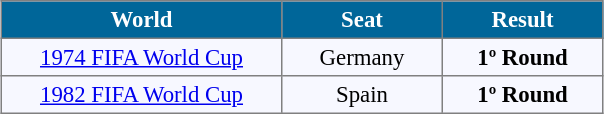<table cellpadding="3" cellspacing="0" border="1" style="background:#f7f8ff; margin:auto; font-size:95%; border:gray solid 1px; border-collapse:collapse;">
<tr style="background:#069; text-align:center; color:white;">
<th style="width:180px;">World</th>
<th style="width:100px;">Seat</th>
<th style="width:100px;">Result</th>
</tr>
<tr align=center>
<td><a href='#'>1974 FIFA World Cup</a></td>
<td>Germany</td>
<td><strong>1º Round</strong></td>
</tr>
<tr align=center>
<td><a href='#'>1982 FIFA World Cup</a></td>
<td>Spain</td>
<td><strong>1º Round</strong></td>
</tr>
</table>
